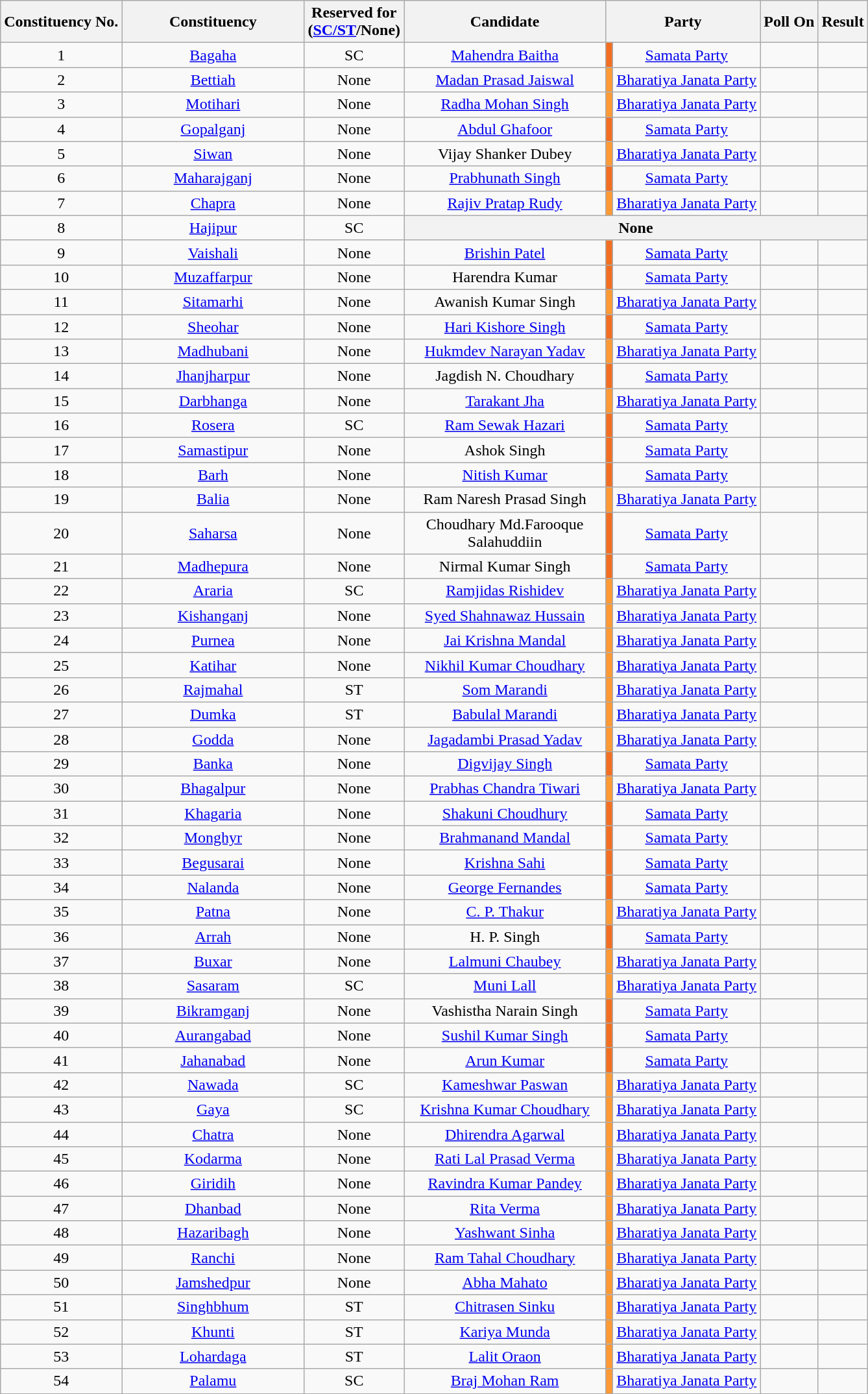<table class="wikitable sortable" style="text-align:center">
<tr>
<th>Constituency No.</th>
<th style="width:180px;">Constituency</th>
<th>Reserved for<br>(<a href='#'>SC/ST</a>/None)</th>
<th style="width:200px;">Candidate</th>
<th colspan="2">Party</th>
<th>Poll On</th>
<th>Result</th>
</tr>
<tr>
<td>1</td>
<td><a href='#'>Bagaha</a></td>
<td>SC</td>
<td><a href='#'>Mahendra Baitha</a></td>
<td bgcolor=#F26F21></td>
<td><a href='#'>Samata Party</a></td>
<td></td>
<td></td>
</tr>
<tr>
<td>2</td>
<td><a href='#'>Bettiah</a></td>
<td>None</td>
<td><a href='#'>Madan Prasad Jaiswal</a></td>
<td bgcolor=#FF9933></td>
<td><a href='#'>Bharatiya Janata Party</a></td>
<td></td>
<td></td>
</tr>
<tr>
<td>3</td>
<td><a href='#'>Motihari</a></td>
<td>None</td>
<td><a href='#'>Radha Mohan Singh</a></td>
<td bgcolor=#FF9933></td>
<td><a href='#'>Bharatiya Janata Party</a></td>
<td></td>
<td></td>
</tr>
<tr>
<td>4</td>
<td><a href='#'>Gopalganj</a></td>
<td>None</td>
<td><a href='#'>Abdul Ghafoor</a></td>
<td bgcolor=#F26F21></td>
<td><a href='#'>Samata Party</a></td>
<td></td>
<td></td>
</tr>
<tr>
<td>5</td>
<td><a href='#'>Siwan</a></td>
<td>None</td>
<td>Vijay Shanker Dubey</td>
<td bgcolor=#FF9933></td>
<td><a href='#'>Bharatiya Janata Party</a></td>
<td></td>
<td></td>
</tr>
<tr>
<td>6</td>
<td><a href='#'>Maharajganj</a></td>
<td>None</td>
<td><a href='#'>Prabhunath Singh</a></td>
<td bgcolor=#F26F21></td>
<td><a href='#'>Samata Party</a></td>
<td></td>
<td></td>
</tr>
<tr>
<td>7</td>
<td><a href='#'>Chapra</a></td>
<td>None</td>
<td><a href='#'>Rajiv Pratap Rudy</a></td>
<td bgcolor=#FF9933></td>
<td><a href='#'>Bharatiya Janata Party</a></td>
<td></td>
<td></td>
</tr>
<tr>
<td>8</td>
<td><a href='#'>Hajipur</a></td>
<td>SC</td>
<th Colspan=5>None</th>
</tr>
<tr>
<td>9</td>
<td><a href='#'>Vaishali</a></td>
<td>None</td>
<td><a href='#'>Brishin Patel</a></td>
<td bgcolor=#F26F21></td>
<td><a href='#'>Samata Party</a></td>
<td></td>
<td></td>
</tr>
<tr>
<td>10</td>
<td><a href='#'>Muzaffarpur</a></td>
<td>None</td>
<td>Harendra Kumar</td>
<td bgcolor=#F26F21></td>
<td><a href='#'>Samata Party</a></td>
<td></td>
<td></td>
</tr>
<tr>
<td>11</td>
<td><a href='#'>Sitamarhi</a></td>
<td>None</td>
<td>Awanish Kumar Singh</td>
<td bgcolor=#FF9933></td>
<td><a href='#'>Bharatiya Janata Party</a></td>
<td></td>
<td></td>
</tr>
<tr>
<td>12</td>
<td><a href='#'>Sheohar</a></td>
<td>None</td>
<td><a href='#'>Hari Kishore Singh</a></td>
<td bgcolor=#F26F21></td>
<td><a href='#'>Samata Party</a></td>
<td></td>
<td></td>
</tr>
<tr>
<td>13</td>
<td><a href='#'>Madhubani</a></td>
<td>None</td>
<td><a href='#'>Hukmdev Narayan Yadav</a></td>
<td bgcolor=#FF9933></td>
<td><a href='#'>Bharatiya Janata Party</a></td>
<td></td>
<td></td>
</tr>
<tr>
<td>14</td>
<td><a href='#'>Jhanjharpur</a></td>
<td>None</td>
<td>Jagdish N. Choudhary</td>
<td bgcolor=#F26F21></td>
<td><a href='#'>Samata Party</a></td>
<td></td>
<td></td>
</tr>
<tr>
<td>15</td>
<td><a href='#'>Darbhanga</a></td>
<td>None</td>
<td><a href='#'>Tarakant Jha</a></td>
<td bgcolor=#FF9933></td>
<td><a href='#'>Bharatiya Janata Party</a></td>
<td></td>
<td></td>
</tr>
<tr>
<td>16</td>
<td><a href='#'>Rosera</a></td>
<td>SC</td>
<td><a href='#'>Ram Sewak Hazari</a></td>
<td bgcolor=#F26F21></td>
<td><a href='#'>Samata Party</a></td>
<td></td>
<td></td>
</tr>
<tr>
<td>17</td>
<td><a href='#'>Samastipur</a></td>
<td>None</td>
<td>Ashok Singh</td>
<td bgcolor=#F26F21></td>
<td><a href='#'>Samata Party</a></td>
<td></td>
<td></td>
</tr>
<tr>
<td>18</td>
<td><a href='#'>Barh</a></td>
<td>None</td>
<td><a href='#'>Nitish Kumar</a></td>
<td bgcolor=#F26F21></td>
<td><a href='#'>Samata Party</a></td>
<td></td>
<td></td>
</tr>
<tr>
<td>19</td>
<td><a href='#'>Balia</a></td>
<td>None</td>
<td>Ram Naresh Prasad Singh</td>
<td bgcolor=#FF9933></td>
<td><a href='#'>Bharatiya Janata Party</a></td>
<td></td>
<td></td>
</tr>
<tr>
<td>20</td>
<td><a href='#'>Saharsa</a></td>
<td>None</td>
<td>Choudhary Md.Farooque Salahuddiin</td>
<td bgcolor=#F26F21></td>
<td><a href='#'>Samata Party</a></td>
<td></td>
<td></td>
</tr>
<tr>
<td>21</td>
<td><a href='#'>Madhepura</a></td>
<td>None</td>
<td>Nirmal Kumar Singh</td>
<td bgcolor=#F26F21></td>
<td><a href='#'>Samata Party</a></td>
<td></td>
<td></td>
</tr>
<tr>
<td>22</td>
<td><a href='#'>Araria</a></td>
<td>SC</td>
<td><a href='#'>Ramjidas Rishidev</a></td>
<td bgcolor=#FF9933></td>
<td><a href='#'>Bharatiya Janata Party</a></td>
<td></td>
<td></td>
</tr>
<tr>
<td>23</td>
<td><a href='#'>Kishanganj</a></td>
<td>None</td>
<td><a href='#'>Syed Shahnawaz Hussain</a></td>
<td bgcolor=#FF9933></td>
<td><a href='#'>Bharatiya Janata Party</a></td>
<td></td>
<td></td>
</tr>
<tr>
<td>24</td>
<td><a href='#'>Purnea</a></td>
<td>None</td>
<td><a href='#'>Jai Krishna Mandal</a></td>
<td bgcolor=#FF9933></td>
<td><a href='#'>Bharatiya Janata Party</a></td>
<td></td>
<td></td>
</tr>
<tr>
<td>25</td>
<td><a href='#'>Katihar</a></td>
<td>None</td>
<td><a href='#'>Nikhil Kumar Choudhary</a></td>
<td bgcolor=#FF9933></td>
<td><a href='#'>Bharatiya Janata Party</a></td>
<td></td>
<td></td>
</tr>
<tr>
<td>26</td>
<td><a href='#'>Rajmahal</a></td>
<td>ST</td>
<td><a href='#'>Som Marandi</a></td>
<td bgcolor=#FF9933></td>
<td><a href='#'>Bharatiya Janata Party</a></td>
<td></td>
<td></td>
</tr>
<tr>
<td>27</td>
<td><a href='#'>Dumka</a></td>
<td>ST</td>
<td><a href='#'>Babulal Marandi</a></td>
<td bgcolor=#FF9933></td>
<td><a href='#'>Bharatiya Janata Party</a></td>
<td></td>
<td></td>
</tr>
<tr>
<td>28</td>
<td><a href='#'>Godda</a></td>
<td>None</td>
<td><a href='#'>Jagadambi Prasad Yadav</a></td>
<td bgcolor=#FF9933></td>
<td><a href='#'>Bharatiya Janata Party</a></td>
<td></td>
<td></td>
</tr>
<tr>
<td>29</td>
<td><a href='#'>Banka</a></td>
<td>None</td>
<td><a href='#'>Digvijay Singh</a></td>
<td bgcolor=#F26F21></td>
<td><a href='#'>Samata Party</a></td>
<td></td>
<td></td>
</tr>
<tr>
<td>30</td>
<td><a href='#'>Bhagalpur</a></td>
<td>None</td>
<td><a href='#'>Prabhas Chandra Tiwari</a></td>
<td bgcolor=#FF9933></td>
<td><a href='#'>Bharatiya Janata Party</a></td>
<td></td>
<td></td>
</tr>
<tr>
<td>31</td>
<td><a href='#'>Khagaria</a></td>
<td>None</td>
<td><a href='#'>Shakuni Choudhury</a></td>
<td bgcolor=#F26F21></td>
<td><a href='#'>Samata Party</a></td>
<td></td>
<td></td>
</tr>
<tr>
<td>32</td>
<td><a href='#'>Monghyr</a></td>
<td>None</td>
<td><a href='#'>Brahmanand Mandal</a></td>
<td bgcolor=#F26F21></td>
<td><a href='#'>Samata Party</a></td>
<td></td>
<td></td>
</tr>
<tr>
<td>33</td>
<td><a href='#'>Begusarai</a></td>
<td>None</td>
<td><a href='#'>Krishna Sahi</a></td>
<td bgcolor=#F26F21></td>
<td><a href='#'>Samata Party</a></td>
<td></td>
<td></td>
</tr>
<tr>
<td>34</td>
<td><a href='#'>Nalanda</a></td>
<td>None</td>
<td><a href='#'>George Fernandes</a></td>
<td bgcolor=#F26F21></td>
<td><a href='#'>Samata Party</a></td>
<td></td>
<td></td>
</tr>
<tr>
<td>35</td>
<td><a href='#'>Patna</a></td>
<td>None</td>
<td><a href='#'>C. P. Thakur</a></td>
<td bgcolor=#FF9933></td>
<td><a href='#'>Bharatiya Janata Party</a></td>
<td></td>
<td></td>
</tr>
<tr>
<td>36</td>
<td><a href='#'>Arrah</a></td>
<td>None</td>
<td>H. P. Singh</td>
<td bgcolor=#F26F21></td>
<td><a href='#'>Samata Party</a></td>
<td></td>
<td></td>
</tr>
<tr>
<td>37</td>
<td><a href='#'>Buxar</a></td>
<td>None</td>
<td><a href='#'>Lalmuni Chaubey</a></td>
<td bgcolor=#FF9933></td>
<td><a href='#'>Bharatiya Janata Party</a></td>
<td></td>
<td></td>
</tr>
<tr>
<td>38</td>
<td><a href='#'>Sasaram</a></td>
<td>SC</td>
<td><a href='#'>Muni Lall</a></td>
<td bgcolor=#FF9933></td>
<td><a href='#'>Bharatiya Janata Party</a></td>
<td></td>
<td></td>
</tr>
<tr>
<td>39</td>
<td><a href='#'>Bikramganj</a></td>
<td>None</td>
<td>Vashistha Narain Singh</td>
<td bgcolor=#F26F21></td>
<td><a href='#'>Samata Party</a></td>
<td></td>
<td></td>
</tr>
<tr>
<td>40</td>
<td><a href='#'>Aurangabad</a></td>
<td>None</td>
<td><a href='#'>Sushil Kumar Singh</a></td>
<td bgcolor=#F26F21></td>
<td><a href='#'>Samata Party</a></td>
<td></td>
<td></td>
</tr>
<tr>
<td>41</td>
<td><a href='#'>Jahanabad</a></td>
<td>None</td>
<td><a href='#'>Arun Kumar</a></td>
<td bgcolor=#F26F21></td>
<td><a href='#'>Samata Party</a></td>
<td></td>
<td></td>
</tr>
<tr>
<td>42</td>
<td><a href='#'>Nawada</a></td>
<td>SC</td>
<td><a href='#'>Kameshwar Paswan</a></td>
<td bgcolor=#FF9933></td>
<td><a href='#'>Bharatiya Janata Party</a></td>
<td></td>
<td></td>
</tr>
<tr>
<td>43</td>
<td><a href='#'>Gaya</a></td>
<td>SC</td>
<td><a href='#'>Krishna Kumar Choudhary</a></td>
<td bgcolor=#FF9933></td>
<td><a href='#'>Bharatiya Janata Party</a></td>
<td></td>
<td></td>
</tr>
<tr>
<td>44</td>
<td><a href='#'>Chatra</a></td>
<td>None</td>
<td><a href='#'>Dhirendra Agarwal</a></td>
<td bgcolor=#FF9933></td>
<td><a href='#'>Bharatiya Janata Party</a></td>
<td></td>
<td></td>
</tr>
<tr>
<td>45</td>
<td><a href='#'>Kodarma</a></td>
<td>None</td>
<td><a href='#'>Rati Lal Prasad Verma</a></td>
<td bgcolor=#FF9933></td>
<td><a href='#'>Bharatiya Janata Party</a></td>
<td></td>
<td></td>
</tr>
<tr>
<td>46</td>
<td><a href='#'>Giridih</a></td>
<td>None</td>
<td><a href='#'>Ravindra Kumar Pandey</a></td>
<td bgcolor=#FF9933></td>
<td><a href='#'>Bharatiya Janata Party</a></td>
<td></td>
<td></td>
</tr>
<tr>
<td>47</td>
<td><a href='#'>Dhanbad</a></td>
<td>None</td>
<td><a href='#'>Rita Verma</a></td>
<td bgcolor=#FF9933></td>
<td><a href='#'>Bharatiya Janata Party</a></td>
<td></td>
<td></td>
</tr>
<tr>
<td>48</td>
<td><a href='#'>Hazaribagh</a></td>
<td>None</td>
<td><a href='#'>Yashwant Sinha</a></td>
<td bgcolor=#FF9933></td>
<td><a href='#'>Bharatiya Janata Party</a></td>
<td></td>
<td></td>
</tr>
<tr>
<td>49</td>
<td><a href='#'>Ranchi</a></td>
<td>None</td>
<td><a href='#'>Ram Tahal Choudhary</a></td>
<td bgcolor=#FF9933></td>
<td><a href='#'>Bharatiya Janata Party</a></td>
<td></td>
<td></td>
</tr>
<tr>
<td>50</td>
<td><a href='#'>Jamshedpur</a></td>
<td>None</td>
<td><a href='#'>Abha Mahato</a></td>
<td bgcolor=#FF9933></td>
<td><a href='#'>Bharatiya Janata Party</a></td>
<td></td>
<td></td>
</tr>
<tr>
<td>51</td>
<td><a href='#'>Singhbhum</a></td>
<td>ST</td>
<td><a href='#'>Chitrasen Sinku</a></td>
<td bgcolor=#FF9933></td>
<td><a href='#'>Bharatiya Janata Party</a></td>
<td></td>
<td></td>
</tr>
<tr>
<td>52</td>
<td><a href='#'>Khunti</a></td>
<td>ST</td>
<td><a href='#'>Kariya Munda</a></td>
<td bgcolor=#FF9933></td>
<td><a href='#'>Bharatiya Janata Party</a></td>
<td></td>
<td></td>
</tr>
<tr>
<td>53</td>
<td><a href='#'>Lohardaga</a></td>
<td>ST</td>
<td><a href='#'>Lalit Oraon</a></td>
<td bgcolor=#FF9933></td>
<td><a href='#'>Bharatiya Janata Party</a></td>
<td></td>
<td></td>
</tr>
<tr>
<td>54</td>
<td><a href='#'>Palamu</a></td>
<td>SC</td>
<td><a href='#'>Braj Mohan Ram</a></td>
<td bgcolor=#FF9933></td>
<td><a href='#'>Bharatiya Janata Party</a></td>
<td></td>
<td></td>
</tr>
</table>
